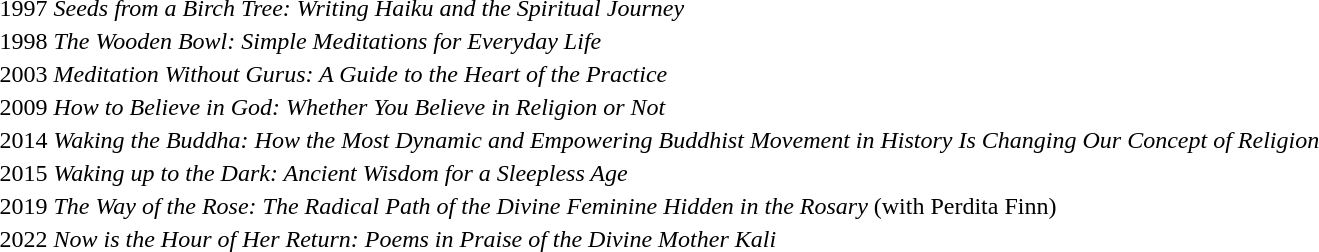<table>
<tr>
<td>1997</td>
<td><em>Seeds from a Birch Tree: Writing Haiku and the Spiritual Journey</em></td>
<td></td>
</tr>
<tr>
<td>1998</td>
<td><em>The Wooden Bowl: Simple Meditations for Everyday Life</em></td>
<td></td>
</tr>
<tr>
<td>2003</td>
<td><em>Meditation Without Gurus: A Guide to the Heart of the Practice</em></td>
<td></td>
</tr>
<tr>
<td>2009</td>
<td><em>How to Believe in God: Whether You Believe in Religion or Not</em></td>
<td></td>
</tr>
<tr>
<td>2014</td>
<td><em>Waking the Buddha: How the Most Dynamic and Empowering Buddhist Movement in History Is Changing Our Concept of Religion</em></td>
<td></td>
</tr>
<tr>
<td>2015</td>
<td><em>Waking up to the Dark: Ancient Wisdom for a Sleepless Age</em></td>
<td></td>
</tr>
<tr>
<td>2019</td>
<td><em>The Way of the Rose: The Radical Path of the Divine Feminine Hidden in the Rosary</em> (with Perdita Finn)</td>
<td></td>
</tr>
<tr>
<td>2022</td>
<td><em>Now is the Hour of Her Return: Poems in Praise of the Divine Mother Kali</em></td>
<td></td>
</tr>
</table>
